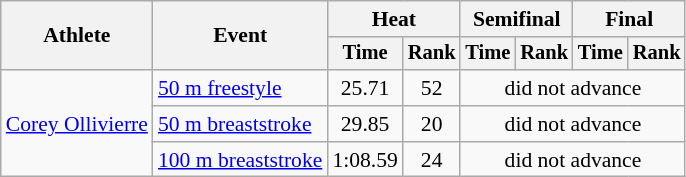<table class=wikitable style=font-size:90%>
<tr>
<th rowspan=2>Athlete</th>
<th rowspan=2>Event</th>
<th colspan=2>Heat</th>
<th colspan=2>Semifinal</th>
<th colspan=2>Final</th>
</tr>
<tr style=font-size:95%>
<th>Time</th>
<th>Rank</th>
<th>Time</th>
<th>Rank</th>
<th>Time</th>
<th>Rank</th>
</tr>
<tr align=center>
<td align=left rowspan=3><a href='#'>Corey Ollivierre</a></td>
<td align=left><a href='#'>50 m freestyle</a></td>
<td>25.71</td>
<td>52</td>
<td colspan=4>did not advance</td>
</tr>
<tr align=center>
<td align=left><a href='#'>50 m breaststroke</a></td>
<td>29.85</td>
<td>20</td>
<td colspan=4>did not advance</td>
</tr>
<tr align=center>
<td align=left><a href='#'>100 m breaststroke</a></td>
<td>1:08.59</td>
<td>24</td>
<td colspan=4>did not advance</td>
</tr>
</table>
